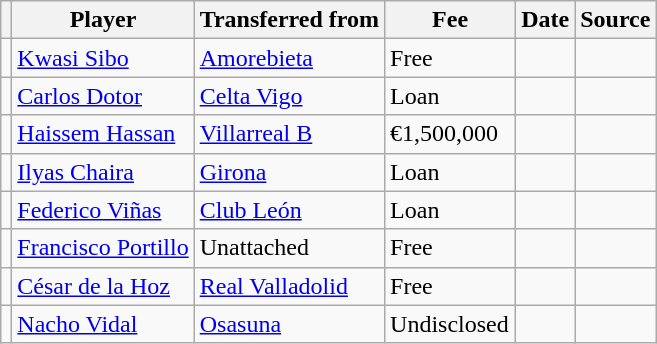<table class="wikitable plainrowheaders sortable">
<tr>
<th></th>
<th scope="col">Player</th>
<th>Transferred from</th>
<th style="width: 80px;">Fee</th>
<th scope="col">Date</th>
<th scope="col">Source</th>
</tr>
<tr>
<td align="center"></td>
<td> <a href='#'>Kwasi Sibo</a></td>
<td> <a href='#'>Amorebieta</a></td>
<td>Free</td>
<td></td>
<td></td>
</tr>
<tr>
<td align="center"></td>
<td> <a href='#'>Carlos Dotor</a></td>
<td> <a href='#'>Celta Vigo</a></td>
<td>Loan</td>
<td></td>
<td></td>
</tr>
<tr>
<td align="center"></td>
<td> <a href='#'>Haissem Hassan</a></td>
<td> <a href='#'>Villarreal B</a></td>
<td>€1,500,000</td>
<td></td>
<td></td>
</tr>
<tr>
<td align="center"></td>
<td> <a href='#'>Ilyas Chaira</a></td>
<td> <a href='#'>Girona</a></td>
<td>Loan</td>
<td></td>
<td></td>
</tr>
<tr>
<td align="center"></td>
<td> <a href='#'>Federico Viñas</a></td>
<td> <a href='#'>Club León</a></td>
<td>Loan</td>
<td></td>
<td></td>
</tr>
<tr>
<td align="center"></td>
<td> <a href='#'>Francisco Portillo</a></td>
<td>Unattached</td>
<td>Free</td>
<td></td>
<td></td>
</tr>
<tr>
<td align="center"></td>
<td> <a href='#'>César de la Hoz</a></td>
<td> <a href='#'>Real Valladolid</a></td>
<td>Free</td>
<td></td>
<td></td>
</tr>
<tr>
<td align="center"></td>
<td> <a href='#'>Nacho Vidal</a></td>
<td> <a href='#'>Osasuna</a></td>
<td>Undisclosed</td>
<td></td>
<td></td>
</tr>
</table>
